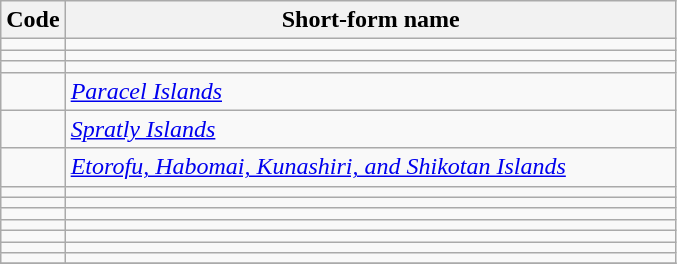<table class="wikitable sortable">
<tr>
<th>Code</th>
<th width=400px>Short-form name</th>
</tr>
<tr>
<td></td>
<td></td>
</tr>
<tr>
<td></td>
<td><em></em></td>
</tr>
<tr>
<td></td>
<td></td>
</tr>
<tr>
<td></td>
<td> <em><a href='#'>Paracel Islands</a></em></td>
</tr>
<tr>
<td></td>
<td> <em><a href='#'>Spratly Islands</a></em></td>
</tr>
<tr>
<td></td>
<td> <em><a href='#'>Etorofu, Habomai, Kunashiri, and Shikotan Islands</a></em></td>
</tr>
<tr>
<td></td>
<td></td>
</tr>
<tr>
<td></td>
<td></td>
</tr>
<tr>
<td></td>
<td></td>
</tr>
<tr>
<td></td>
<td></td>
</tr>
<tr>
<td></td>
<td></td>
</tr>
<tr>
<td></td>
<td></td>
</tr>
<tr>
<td></td>
<td></td>
</tr>
<tr>
</tr>
</table>
